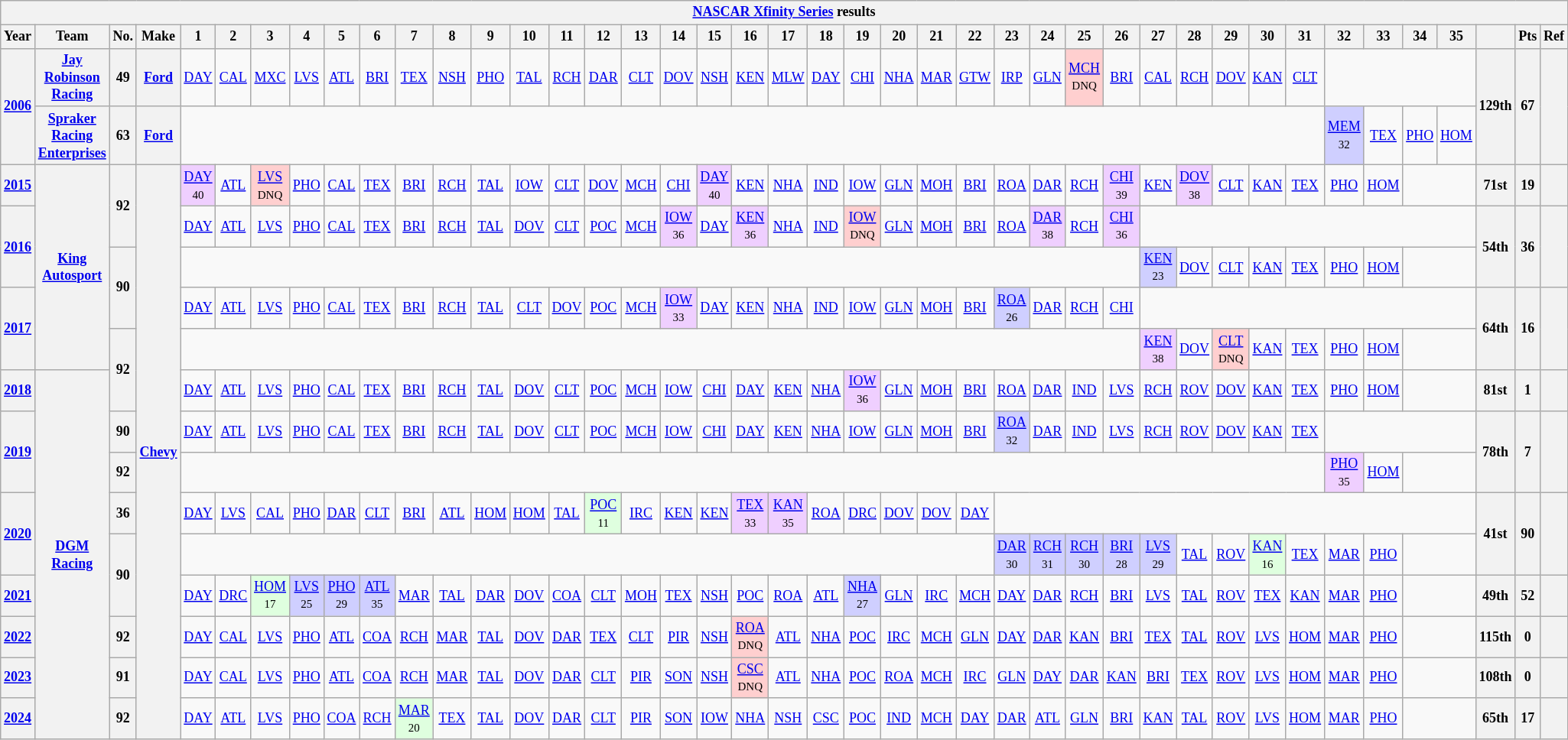<table class="wikitable" style="text-align:center; font-size:75%">
<tr>
<th colspan=42><a href='#'>NASCAR Xfinity Series</a> results</th>
</tr>
<tr>
<th>Year</th>
<th>Team</th>
<th>No.</th>
<th>Make</th>
<th>1</th>
<th>2</th>
<th>3</th>
<th>4</th>
<th>5</th>
<th>6</th>
<th>7</th>
<th>8</th>
<th>9</th>
<th>10</th>
<th>11</th>
<th>12</th>
<th>13</th>
<th>14</th>
<th>15</th>
<th>16</th>
<th>17</th>
<th>18</th>
<th>19</th>
<th>20</th>
<th>21</th>
<th>22</th>
<th>23</th>
<th>24</th>
<th>25</th>
<th>26</th>
<th>27</th>
<th>28</th>
<th>29</th>
<th>30</th>
<th>31</th>
<th>32</th>
<th>33</th>
<th>34</th>
<th>35</th>
<th></th>
<th>Pts</th>
<th>Ref</th>
</tr>
<tr>
<th rowspan=2><a href='#'>2006</a></th>
<th><a href='#'>Jay Robinson Racing</a></th>
<th>49</th>
<th><a href='#'>Ford</a></th>
<td><a href='#'>DAY</a></td>
<td><a href='#'>CAL</a></td>
<td><a href='#'>MXC</a></td>
<td><a href='#'>LVS</a></td>
<td><a href='#'>ATL</a></td>
<td><a href='#'>BRI</a></td>
<td><a href='#'>TEX</a></td>
<td><a href='#'>NSH</a></td>
<td><a href='#'>PHO</a></td>
<td><a href='#'>TAL</a></td>
<td><a href='#'>RCH</a></td>
<td><a href='#'>DAR</a></td>
<td><a href='#'>CLT</a></td>
<td><a href='#'>DOV</a></td>
<td><a href='#'>NSH</a></td>
<td><a href='#'>KEN</a></td>
<td><a href='#'>MLW</a></td>
<td><a href='#'>DAY</a></td>
<td><a href='#'>CHI</a></td>
<td><a href='#'>NHA</a></td>
<td><a href='#'>MAR</a></td>
<td><a href='#'>GTW</a></td>
<td><a href='#'>IRP</a></td>
<td><a href='#'>GLN</a></td>
<td style="background:#FFCFCF;"><a href='#'>MCH</a><br><small>DNQ</small></td>
<td><a href='#'>BRI</a></td>
<td><a href='#'>CAL</a></td>
<td><a href='#'>RCH</a></td>
<td><a href='#'>DOV</a></td>
<td><a href='#'>KAN</a></td>
<td><a href='#'>CLT</a></td>
<td colspan=4></td>
<th rowspan=2>129th</th>
<th rowspan=2>67</th>
<th rowspan=2></th>
</tr>
<tr>
<th><a href='#'>Spraker Racing Enterprises</a></th>
<th>63</th>
<th><a href='#'>Ford</a></th>
<td colspan=31></td>
<td style="background:#CFCFFF;"><a href='#'>MEM</a><br><small>32</small></td>
<td><a href='#'>TEX</a></td>
<td><a href='#'>PHO</a></td>
<td><a href='#'>HOM</a></td>
</tr>
<tr>
<th><a href='#'>2015</a></th>
<th rowspan=5><a href='#'>King Autosport</a></th>
<th rowspan=2>92</th>
<th rowspan=14><a href='#'>Chevy</a></th>
<td style="background:#EFCFFF;"><a href='#'>DAY</a><br><small>40</small></td>
<td><a href='#'>ATL</a></td>
<td style="background:#FFCFCF;"><a href='#'>LVS</a><br><small>DNQ</small></td>
<td><a href='#'>PHO</a></td>
<td><a href='#'>CAL</a></td>
<td><a href='#'>TEX</a></td>
<td><a href='#'>BRI</a></td>
<td><a href='#'>RCH</a></td>
<td><a href='#'>TAL</a></td>
<td><a href='#'>IOW</a></td>
<td><a href='#'>CLT</a></td>
<td><a href='#'>DOV</a></td>
<td><a href='#'>MCH</a></td>
<td><a href='#'>CHI</a></td>
<td style="background:#EFCFFF;"><a href='#'>DAY</a><br><small>40</small></td>
<td><a href='#'>KEN</a></td>
<td><a href='#'>NHA</a></td>
<td><a href='#'>IND</a></td>
<td><a href='#'>IOW</a></td>
<td><a href='#'>GLN</a></td>
<td><a href='#'>MOH</a></td>
<td><a href='#'>BRI</a></td>
<td><a href='#'>ROA</a></td>
<td><a href='#'>DAR</a></td>
<td><a href='#'>RCH</a></td>
<td style="background:#EFCFFF;"><a href='#'>CHI</a><br><small>39</small></td>
<td><a href='#'>KEN</a></td>
<td style="background:#EFCFFF;"><a href='#'>DOV</a><br><small>38</small></td>
<td><a href='#'>CLT</a></td>
<td><a href='#'>KAN</a></td>
<td><a href='#'>TEX</a></td>
<td><a href='#'>PHO</a></td>
<td><a href='#'>HOM</a></td>
<td colspan=2></td>
<th>71st</th>
<th>19</th>
<th></th>
</tr>
<tr>
<th rowspan=2><a href='#'>2016</a></th>
<td><a href='#'>DAY</a></td>
<td><a href='#'>ATL</a></td>
<td><a href='#'>LVS</a></td>
<td><a href='#'>PHO</a></td>
<td><a href='#'>CAL</a></td>
<td><a href='#'>TEX</a></td>
<td><a href='#'>BRI</a></td>
<td><a href='#'>RCH</a></td>
<td><a href='#'>TAL</a></td>
<td><a href='#'>DOV</a></td>
<td><a href='#'>CLT</a></td>
<td><a href='#'>POC</a></td>
<td><a href='#'>MCH</a></td>
<td style="background:#EFCFFF;"><a href='#'>IOW</a><br><small>36</small></td>
<td><a href='#'>DAY</a></td>
<td style="background:#EFCFFF;"><a href='#'>KEN</a><br><small>36</small></td>
<td><a href='#'>NHA</a></td>
<td><a href='#'>IND</a></td>
<td style="background:#FFCFCF;"><a href='#'>IOW</a><br><small>DNQ</small></td>
<td><a href='#'>GLN</a></td>
<td><a href='#'>MOH</a></td>
<td><a href='#'>BRI</a></td>
<td><a href='#'>ROA</a></td>
<td style="background:#EFCFFF;"><a href='#'>DAR</a><br><small>38</small></td>
<td><a href='#'>RCH</a></td>
<td style="background:#EFCFFF;"><a href='#'>CHI</a><br><small>36</small></td>
<td colspan=9></td>
<th rowspan=2>54th</th>
<th rowspan=2>36</th>
<th rowspan=2></th>
</tr>
<tr>
<th rowspan=2>90</th>
<td colspan=26></td>
<td style="background:#CFCFFF;"><a href='#'>KEN</a><br><small>23</small></td>
<td><a href='#'>DOV</a></td>
<td><a href='#'>CLT</a></td>
<td><a href='#'>KAN</a></td>
<td><a href='#'>TEX</a></td>
<td><a href='#'>PHO</a></td>
<td><a href='#'>HOM</a></td>
<td colspan=2></td>
</tr>
<tr>
<th rowspan=2><a href='#'>2017</a></th>
<td><a href='#'>DAY</a></td>
<td><a href='#'>ATL</a></td>
<td><a href='#'>LVS</a></td>
<td><a href='#'>PHO</a></td>
<td><a href='#'>CAL</a></td>
<td><a href='#'>TEX</a></td>
<td><a href='#'>BRI</a></td>
<td><a href='#'>RCH</a></td>
<td><a href='#'>TAL</a></td>
<td><a href='#'>CLT</a></td>
<td><a href='#'>DOV</a></td>
<td><a href='#'>POC</a></td>
<td><a href='#'>MCH</a></td>
<td style="background:#EFCFFF;"><a href='#'>IOW</a><br><small>33</small></td>
<td><a href='#'>DAY</a></td>
<td><a href='#'>KEN</a></td>
<td><a href='#'>NHA</a></td>
<td><a href='#'>IND</a></td>
<td><a href='#'>IOW</a></td>
<td><a href='#'>GLN</a></td>
<td><a href='#'>MOH</a></td>
<td><a href='#'>BRI</a></td>
<td style="background:#CFCFFF;"><a href='#'>ROA</a><br><small>26</small></td>
<td><a href='#'>DAR</a></td>
<td><a href='#'>RCH</a></td>
<td><a href='#'>CHI</a></td>
<td colspan=9></td>
<th rowspan=2>64th</th>
<th rowspan=2>16</th>
<th rowspan=2></th>
</tr>
<tr>
<th rowspan=2>92</th>
<td colspan=26></td>
<td style="background:#EFCFFF;"><a href='#'>KEN</a><br><small>38</small></td>
<td><a href='#'>DOV</a></td>
<td style="background:#FFCFCF;"><a href='#'>CLT</a><br><small>DNQ</small></td>
<td><a href='#'>KAN</a></td>
<td><a href='#'>TEX</a></td>
<td><a href='#'>PHO</a></td>
<td><a href='#'>HOM</a></td>
<td colspan=2></td>
</tr>
<tr>
<th><a href='#'>2018</a></th>
<th rowspan=9><a href='#'>DGM Racing</a></th>
<td><a href='#'>DAY</a></td>
<td><a href='#'>ATL</a></td>
<td><a href='#'>LVS</a></td>
<td><a href='#'>PHO</a></td>
<td><a href='#'>CAL</a></td>
<td><a href='#'>TEX</a></td>
<td><a href='#'>BRI</a></td>
<td><a href='#'>RCH</a></td>
<td><a href='#'>TAL</a></td>
<td><a href='#'>DOV</a></td>
<td><a href='#'>CLT</a></td>
<td><a href='#'>POC</a></td>
<td><a href='#'>MCH</a></td>
<td><a href='#'>IOW</a></td>
<td><a href='#'>CHI</a></td>
<td><a href='#'>DAY</a></td>
<td><a href='#'>KEN</a></td>
<td><a href='#'>NHA</a></td>
<td style="background:#EFCFFF;"><a href='#'>IOW</a><br><small>36</small></td>
<td><a href='#'>GLN</a></td>
<td><a href='#'>MOH</a></td>
<td><a href='#'>BRI</a></td>
<td><a href='#'>ROA</a></td>
<td><a href='#'>DAR</a></td>
<td><a href='#'>IND</a></td>
<td><a href='#'>LVS</a></td>
<td><a href='#'>RCH</a></td>
<td><a href='#'>ROV</a></td>
<td><a href='#'>DOV</a></td>
<td><a href='#'>KAN</a></td>
<td><a href='#'>TEX</a></td>
<td><a href='#'>PHO</a></td>
<td><a href='#'>HOM</a></td>
<td colspan=2></td>
<th>81st</th>
<th>1</th>
<th></th>
</tr>
<tr>
<th rowspan=2><a href='#'>2019</a></th>
<th>90</th>
<td><a href='#'>DAY</a></td>
<td><a href='#'>ATL</a></td>
<td><a href='#'>LVS</a></td>
<td><a href='#'>PHO</a></td>
<td><a href='#'>CAL</a></td>
<td><a href='#'>TEX</a></td>
<td><a href='#'>BRI</a></td>
<td><a href='#'>RCH</a></td>
<td><a href='#'>TAL</a></td>
<td><a href='#'>DOV</a></td>
<td><a href='#'>CLT</a></td>
<td><a href='#'>POC</a></td>
<td><a href='#'>MCH</a></td>
<td><a href='#'>IOW</a></td>
<td><a href='#'>CHI</a></td>
<td><a href='#'>DAY</a></td>
<td><a href='#'>KEN</a></td>
<td><a href='#'>NHA</a></td>
<td><a href='#'>IOW</a></td>
<td><a href='#'>GLN</a></td>
<td><a href='#'>MOH</a></td>
<td><a href='#'>BRI</a></td>
<td style="background:#CFCFFF;"><a href='#'>ROA</a><br><small>32</small></td>
<td><a href='#'>DAR</a></td>
<td><a href='#'>IND</a></td>
<td><a href='#'>LVS</a></td>
<td><a href='#'>RCH</a></td>
<td><a href='#'>ROV</a></td>
<td><a href='#'>DOV</a></td>
<td><a href='#'>KAN</a></td>
<td><a href='#'>TEX</a></td>
<td colspan=4></td>
<th rowspan=2>78th</th>
<th rowspan=2>7</th>
<th rowspan=2></th>
</tr>
<tr>
<th>92</th>
<td colspan=31></td>
<td style="background:#EFCFFF;"><a href='#'>PHO</a><br><small>35</small></td>
<td><a href='#'>HOM</a></td>
<td colspan=2></td>
</tr>
<tr>
<th rowspan=2><a href='#'>2020</a></th>
<th>36</th>
<td><a href='#'>DAY</a></td>
<td><a href='#'>LVS</a></td>
<td><a href='#'>CAL</a></td>
<td><a href='#'>PHO</a></td>
<td><a href='#'>DAR</a></td>
<td><a href='#'>CLT</a></td>
<td><a href='#'>BRI</a></td>
<td><a href='#'>ATL</a></td>
<td><a href='#'>HOM</a></td>
<td><a href='#'>HOM</a></td>
<td><a href='#'>TAL</a></td>
<td style="background:#DFFFDF;"><a href='#'>POC</a><br><small>11</small></td>
<td><a href='#'>IRC</a></td>
<td><a href='#'>KEN</a></td>
<td><a href='#'>KEN</a></td>
<td style="background:#EFCFFF;"><a href='#'>TEX</a><br><small>33</small></td>
<td style="background:#EFCFFF;"><a href='#'>KAN</a><br><small>35</small></td>
<td><a href='#'>ROA</a></td>
<td><a href='#'>DRC</a></td>
<td><a href='#'>DOV</a></td>
<td><a href='#'>DOV</a></td>
<td><a href='#'>DAY</a></td>
<td colspan=13></td>
<th rowspan=2>41st</th>
<th rowspan=2>90</th>
<th rowspan=2></th>
</tr>
<tr>
<th rowspan=2>90</th>
<td colspan=22></td>
<td style="background:#CFCFFF;"><a href='#'>DAR</a><br><small>30</small></td>
<td style="background:#CFCFFF;"><a href='#'>RCH</a><br><small>31</small></td>
<td style="background:#CFCFFF;"><a href='#'>RCH</a><br><small>30</small></td>
<td style="background:#CFCFFF;"><a href='#'>BRI</a><br><small>28</small></td>
<td style="background:#CFCFFF;"><a href='#'>LVS</a><br><small>29</small></td>
<td><a href='#'>TAL</a></td>
<td><a href='#'>ROV</a></td>
<td style="background:#DFFFDF;"><a href='#'>KAN</a><br><small>16</small></td>
<td><a href='#'>TEX</a></td>
<td><a href='#'>MAR</a></td>
<td><a href='#'>PHO</a></td>
<td colspan=2></td>
</tr>
<tr>
<th><a href='#'>2021</a></th>
<td><a href='#'>DAY</a></td>
<td><a href='#'>DRC</a></td>
<td style="background:#DFFFDF;"><a href='#'>HOM</a><br><small>17</small></td>
<td style="background:#CFCFFF;"><a href='#'>LVS</a><br><small>25</small></td>
<td style="background:#CFCFFF;"><a href='#'>PHO</a><br><small>29</small></td>
<td style="background:#CFCFFF;"><a href='#'>ATL</a><br><small>35</small></td>
<td><a href='#'>MAR</a></td>
<td><a href='#'>TAL</a></td>
<td><a href='#'>DAR</a></td>
<td><a href='#'>DOV</a></td>
<td><a href='#'>COA</a></td>
<td><a href='#'>CLT</a></td>
<td><a href='#'>MOH</a></td>
<td><a href='#'>TEX</a></td>
<td><a href='#'>NSH</a></td>
<td><a href='#'>POC</a></td>
<td><a href='#'>ROA</a></td>
<td><a href='#'>ATL</a></td>
<td style="background:#CFCFFF;"><a href='#'>NHA</a><br><small>27</small></td>
<td><a href='#'>GLN</a></td>
<td><a href='#'>IRC</a></td>
<td><a href='#'>MCH</a></td>
<td><a href='#'>DAY</a></td>
<td><a href='#'>DAR</a></td>
<td><a href='#'>RCH</a></td>
<td><a href='#'>BRI</a></td>
<td><a href='#'>LVS</a></td>
<td><a href='#'>TAL</a></td>
<td><a href='#'>ROV</a></td>
<td><a href='#'>TEX</a></td>
<td><a href='#'>KAN</a></td>
<td><a href='#'>MAR</a></td>
<td><a href='#'>PHO</a></td>
<td colspan=2></td>
<th>49th</th>
<th>52</th>
<th></th>
</tr>
<tr>
<th><a href='#'>2022</a></th>
<th>92</th>
<td><a href='#'>DAY</a></td>
<td><a href='#'>CAL</a></td>
<td><a href='#'>LVS</a></td>
<td><a href='#'>PHO</a></td>
<td><a href='#'>ATL</a></td>
<td><a href='#'>COA</a></td>
<td><a href='#'>RCH</a></td>
<td><a href='#'>MAR</a></td>
<td><a href='#'>TAL</a></td>
<td><a href='#'>DOV</a></td>
<td><a href='#'>DAR</a></td>
<td><a href='#'>TEX</a></td>
<td><a href='#'>CLT</a></td>
<td><a href='#'>PIR</a></td>
<td><a href='#'>NSH</a></td>
<td style="background:#FFCFCF;"><a href='#'>ROA</a><br><small>DNQ</small></td>
<td><a href='#'>ATL</a></td>
<td><a href='#'>NHA</a></td>
<td><a href='#'>POC</a></td>
<td><a href='#'>IRC</a></td>
<td><a href='#'>MCH</a></td>
<td><a href='#'>GLN</a></td>
<td><a href='#'>DAY</a></td>
<td><a href='#'>DAR</a></td>
<td><a href='#'>KAN</a></td>
<td><a href='#'>BRI</a></td>
<td><a href='#'>TEX</a></td>
<td><a href='#'>TAL</a></td>
<td><a href='#'>ROV</a></td>
<td><a href='#'>LVS</a></td>
<td><a href='#'>HOM</a></td>
<td><a href='#'>MAR</a></td>
<td><a href='#'>PHO</a></td>
<td colspan=2></td>
<th>115th</th>
<th>0</th>
<th></th>
</tr>
<tr>
<th><a href='#'>2023</a></th>
<th>91</th>
<td><a href='#'>DAY</a></td>
<td><a href='#'>CAL</a></td>
<td><a href='#'>LVS</a></td>
<td><a href='#'>PHO</a></td>
<td><a href='#'>ATL</a></td>
<td><a href='#'>COA</a></td>
<td><a href='#'>RCH</a></td>
<td><a href='#'>MAR</a></td>
<td><a href='#'>TAL</a></td>
<td><a href='#'>DOV</a></td>
<td><a href='#'>DAR</a></td>
<td><a href='#'>CLT</a></td>
<td><a href='#'>PIR</a></td>
<td><a href='#'>SON</a></td>
<td><a href='#'>NSH</a></td>
<td style="background:#FFCFCF;"><a href='#'>CSC</a><br><small>DNQ</small></td>
<td><a href='#'>ATL</a></td>
<td><a href='#'>NHA</a></td>
<td><a href='#'>POC</a></td>
<td><a href='#'>ROA</a></td>
<td><a href='#'>MCH</a></td>
<td><a href='#'>IRC</a></td>
<td><a href='#'>GLN</a></td>
<td><a href='#'>DAY</a></td>
<td><a href='#'>DAR</a></td>
<td><a href='#'>KAN</a></td>
<td><a href='#'>BRI</a></td>
<td><a href='#'>TEX</a></td>
<td><a href='#'>ROV</a></td>
<td><a href='#'>LVS</a></td>
<td><a href='#'>HOM</a></td>
<td><a href='#'>MAR</a></td>
<td><a href='#'>PHO</a></td>
<td colspan=2></td>
<th>108th</th>
<th>0</th>
<th></th>
</tr>
<tr>
<th><a href='#'>2024</a></th>
<th>92</th>
<td><a href='#'>DAY</a></td>
<td><a href='#'>ATL</a></td>
<td><a href='#'>LVS</a></td>
<td><a href='#'>PHO</a></td>
<td><a href='#'>COA</a></td>
<td><a href='#'>RCH</a></td>
<td style="background:#DFFFDF;"><a href='#'>MAR</a><br><small>20</small></td>
<td><a href='#'>TEX</a></td>
<td><a href='#'>TAL</a></td>
<td><a href='#'>DOV</a></td>
<td><a href='#'>DAR</a></td>
<td><a href='#'>CLT</a></td>
<td><a href='#'>PIR</a></td>
<td><a href='#'>SON</a></td>
<td><a href='#'>IOW</a></td>
<td><a href='#'>NHA</a></td>
<td><a href='#'>NSH</a></td>
<td><a href='#'>CSC</a></td>
<td><a href='#'>POC</a></td>
<td><a href='#'>IND</a></td>
<td><a href='#'>MCH</a></td>
<td><a href='#'>DAY</a></td>
<td><a href='#'>DAR</a></td>
<td><a href='#'>ATL</a></td>
<td><a href='#'>GLN</a></td>
<td><a href='#'>BRI</a></td>
<td><a href='#'>KAN</a></td>
<td><a href='#'>TAL</a></td>
<td><a href='#'>ROV</a></td>
<td><a href='#'>LVS</a></td>
<td><a href='#'>HOM</a></td>
<td><a href='#'>MAR</a></td>
<td><a href='#'>PHO</a></td>
<td colspan=2></td>
<th>65th</th>
<th>17</th>
<th></th>
</tr>
</table>
